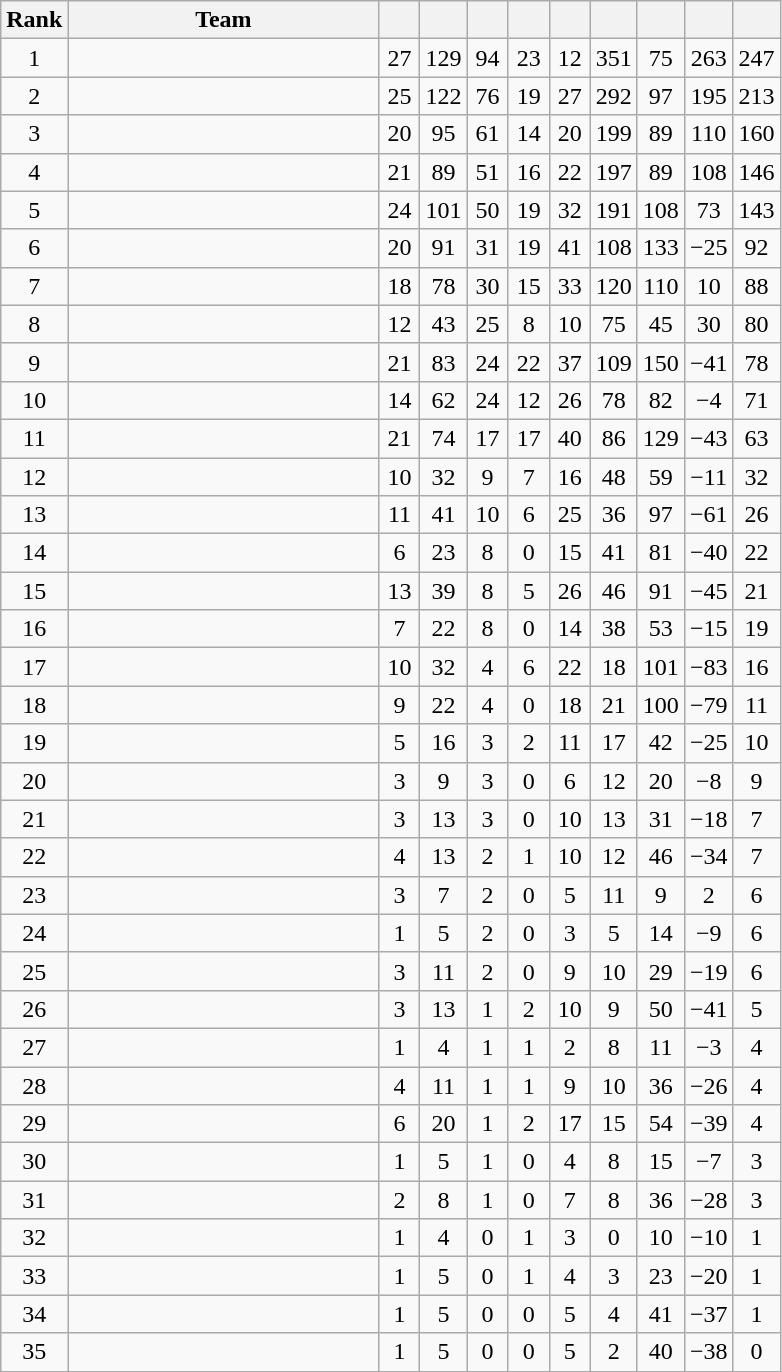<table class="wikitable sortable" style="text-align:center">
<tr>
<th width=20>Rank</th>
<th width=200>Team</th>
<th width=20></th>
<th width=20></th>
<th width=20></th>
<th width=20></th>
<th width=20></th>
<th width=20></th>
<th width=20></th>
<th width=20></th>
<th width=20></th>
</tr>
<tr>
<td>1</td>
<td align=left></td>
<td>27</td>
<td>129</td>
<td>94</td>
<td>23</td>
<td>12</td>
<td>351</td>
<td>75</td>
<td>263</td>
<td>247</td>
</tr>
<tr>
<td>2</td>
<td align=left></td>
<td>25</td>
<td>122</td>
<td>76</td>
<td>19</td>
<td>27</td>
<td>292</td>
<td>97</td>
<td>195</td>
<td>213</td>
</tr>
<tr>
<td>3</td>
<td align=left></td>
<td>20</td>
<td>95</td>
<td>61</td>
<td>14</td>
<td>20</td>
<td>199</td>
<td>89</td>
<td>110</td>
<td>160</td>
</tr>
<tr>
<td>4</td>
<td align=left></td>
<td>21</td>
<td>89</td>
<td>51</td>
<td>16</td>
<td>22</td>
<td>197</td>
<td>89</td>
<td>108</td>
<td>146</td>
</tr>
<tr>
<td>5</td>
<td align=left></td>
<td>24</td>
<td>101</td>
<td>50</td>
<td>19</td>
<td>32</td>
<td>191</td>
<td>108</td>
<td>73</td>
<td>143</td>
</tr>
<tr>
<td>6</td>
<td align=left></td>
<td>20</td>
<td>91</td>
<td>31</td>
<td>19</td>
<td>41</td>
<td>108</td>
<td>133</td>
<td>−25</td>
<td>92</td>
</tr>
<tr>
<td>7</td>
<td align=left></td>
<td>18</td>
<td>78</td>
<td>30</td>
<td>15</td>
<td>33</td>
<td>120</td>
<td>110</td>
<td>10</td>
<td>88</td>
</tr>
<tr>
<td>8</td>
<td align=left></td>
<td>12</td>
<td>43</td>
<td>25</td>
<td>8</td>
<td>10</td>
<td>75</td>
<td>45</td>
<td>30</td>
<td>80</td>
</tr>
<tr>
<td>9</td>
<td align=left></td>
<td>21</td>
<td>83</td>
<td>24</td>
<td>22</td>
<td>37</td>
<td>109</td>
<td>150</td>
<td>−41</td>
<td>78</td>
</tr>
<tr>
<td>10</td>
<td align=left></td>
<td>14</td>
<td>62</td>
<td>24</td>
<td>12</td>
<td>26</td>
<td>78</td>
<td>82</td>
<td>−4</td>
<td>71</td>
</tr>
<tr>
<td>11</td>
<td align=left></td>
<td>21</td>
<td>74</td>
<td>17</td>
<td>17</td>
<td>40</td>
<td>86</td>
<td>129</td>
<td>−43</td>
<td>63</td>
</tr>
<tr>
<td>12</td>
<td align=left></td>
<td>10</td>
<td>32</td>
<td>9</td>
<td>7</td>
<td>16</td>
<td>48</td>
<td>59</td>
<td>−11</td>
<td>32</td>
</tr>
<tr>
<td>13</td>
<td align=left></td>
<td>11</td>
<td>41</td>
<td>10</td>
<td>6</td>
<td>25</td>
<td>36</td>
<td>97</td>
<td>−61</td>
<td>26</td>
</tr>
<tr>
<td>14</td>
<td align=left></td>
<td>6</td>
<td>23</td>
<td>8</td>
<td>0</td>
<td>15</td>
<td>41</td>
<td>81</td>
<td>−40</td>
<td>22</td>
</tr>
<tr>
<td>15</td>
<td align=left></td>
<td>13</td>
<td>39</td>
<td>8</td>
<td>5</td>
<td>26</td>
<td>46</td>
<td>91</td>
<td>−45</td>
<td>21</td>
</tr>
<tr>
<td>16</td>
<td align=left></td>
<td>7</td>
<td>22</td>
<td>8</td>
<td>0</td>
<td>14</td>
<td>38</td>
<td>53</td>
<td>−15</td>
<td>19</td>
</tr>
<tr>
<td>17</td>
<td align=left></td>
<td>10</td>
<td>32</td>
<td>4</td>
<td>6</td>
<td>22</td>
<td>18</td>
<td>101</td>
<td>−83</td>
<td>16</td>
</tr>
<tr>
<td>18</td>
<td align=left></td>
<td>9</td>
<td>22</td>
<td>4</td>
<td>0</td>
<td>18</td>
<td>21</td>
<td>100</td>
<td>−79</td>
<td>11</td>
</tr>
<tr>
<td>19</td>
<td align=left></td>
<td>5</td>
<td>16</td>
<td>3</td>
<td>2</td>
<td>11</td>
<td>17</td>
<td>42</td>
<td>−25</td>
<td>10</td>
</tr>
<tr>
<td>20</td>
<td align=left></td>
<td>3</td>
<td>9</td>
<td>3</td>
<td>0</td>
<td>6</td>
<td>12</td>
<td>20</td>
<td>−8</td>
<td>9</td>
</tr>
<tr>
<td>21</td>
<td align=left></td>
<td>3</td>
<td>13</td>
<td>3</td>
<td>0</td>
<td>10</td>
<td>13</td>
<td>31</td>
<td>−18</td>
<td>7</td>
</tr>
<tr>
<td>22</td>
<td align=left></td>
<td>4</td>
<td>13</td>
<td>2</td>
<td>1</td>
<td>10</td>
<td>12</td>
<td>46</td>
<td>−34</td>
<td>7</td>
</tr>
<tr>
<td>23</td>
<td align=left></td>
<td>3</td>
<td>7</td>
<td>2</td>
<td>0</td>
<td>5</td>
<td>11</td>
<td>9</td>
<td>2</td>
<td>6</td>
</tr>
<tr>
<td>24</td>
<td align=left></td>
<td>1</td>
<td>5</td>
<td>2</td>
<td>0</td>
<td>3</td>
<td>5</td>
<td>14</td>
<td>−9</td>
<td>6</td>
</tr>
<tr>
<td>25</td>
<td align=left></td>
<td>3</td>
<td>11</td>
<td>2</td>
<td>0</td>
<td>9</td>
<td>10</td>
<td>29</td>
<td>−19</td>
<td>6</td>
</tr>
<tr>
<td>26</td>
<td align=left></td>
<td>3</td>
<td>13</td>
<td>1</td>
<td>2</td>
<td>10</td>
<td>9</td>
<td>50</td>
<td>−41</td>
<td>5</td>
</tr>
<tr>
<td>27</td>
<td align=left></td>
<td>1</td>
<td>4</td>
<td>1</td>
<td>1</td>
<td>2</td>
<td>8</td>
<td>11</td>
<td>−3</td>
<td>4</td>
</tr>
<tr>
<td>28</td>
<td align=left></td>
<td>4</td>
<td>11</td>
<td>1</td>
<td>1</td>
<td>9</td>
<td>10</td>
<td>36</td>
<td>−26</td>
<td>4</td>
</tr>
<tr>
<td>29</td>
<td align=left></td>
<td>6</td>
<td>20</td>
<td>1</td>
<td>2</td>
<td>17</td>
<td>15</td>
<td>54</td>
<td>−39</td>
<td>4</td>
</tr>
<tr>
<td>30</td>
<td align=left></td>
<td>1</td>
<td>5</td>
<td>1</td>
<td>0</td>
<td>4</td>
<td>8</td>
<td>15</td>
<td>−7</td>
<td>3</td>
</tr>
<tr>
<td>31</td>
<td align=left></td>
<td>2</td>
<td>8</td>
<td>1</td>
<td>0</td>
<td>7</td>
<td>8</td>
<td>36</td>
<td>−28</td>
<td>3</td>
</tr>
<tr>
<td>32</td>
<td align=left></td>
<td>1</td>
<td>4</td>
<td>0</td>
<td>1</td>
<td>3</td>
<td>0</td>
<td>10</td>
<td>−10</td>
<td>1</td>
</tr>
<tr>
<td>33</td>
<td align=left></td>
<td>1</td>
<td>5</td>
<td>0</td>
<td>1</td>
<td>4</td>
<td>3</td>
<td>23</td>
<td>−20</td>
<td>1</td>
</tr>
<tr>
<td>34</td>
<td align=left></td>
<td>1</td>
<td>5</td>
<td>0</td>
<td>0</td>
<td>5</td>
<td>4</td>
<td>41</td>
<td>−37</td>
<td>1</td>
</tr>
<tr>
<td>35</td>
<td align=left></td>
<td>1</td>
<td>5</td>
<td>0</td>
<td>0</td>
<td>5</td>
<td>2</td>
<td>40</td>
<td>−38</td>
<td>0</td>
</tr>
</table>
